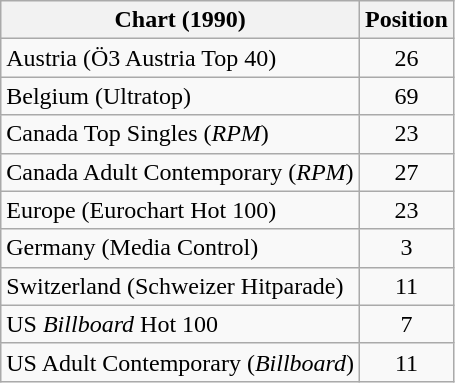<table class="wikitable sortable">
<tr>
<th>Chart (1990)</th>
<th>Position</th>
</tr>
<tr>
<td>Austria (Ö3 Austria Top 40)</td>
<td align="center">26</td>
</tr>
<tr>
<td>Belgium (Ultratop)</td>
<td align="center">69</td>
</tr>
<tr>
<td>Canada Top Singles (<em>RPM</em>)</td>
<td align="center">23</td>
</tr>
<tr>
<td>Canada Adult Contemporary (<em>RPM</em>)</td>
<td align="center">27</td>
</tr>
<tr>
<td>Europe (Eurochart Hot 100)</td>
<td align="center">23</td>
</tr>
<tr>
<td>Germany (Media Control)</td>
<td align="center">3</td>
</tr>
<tr>
<td>Switzerland (Schweizer Hitparade)</td>
<td align="center">11</td>
</tr>
<tr>
<td>US <em>Billboard</em> Hot 100</td>
<td align="center">7</td>
</tr>
<tr>
<td>US Adult Contemporary (<em>Billboard</em>)</td>
<td align="center">11</td>
</tr>
</table>
